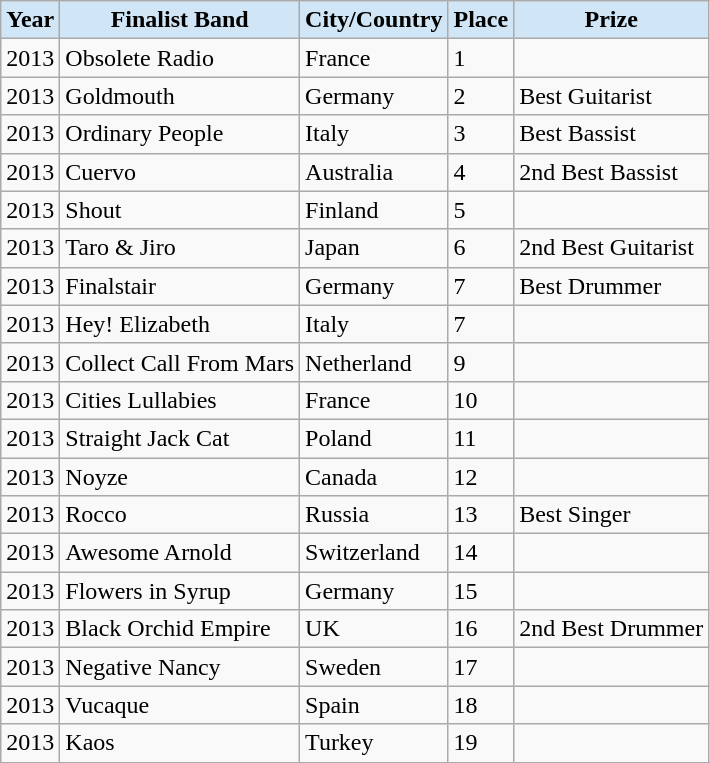<table class="wikitable collapsible">
<tr>
<th style="background:#d0e5f5">Year</th>
<th style="background:#d0e5f5">Finalist Band</th>
<th style="background:#d0e5f5">City/Country</th>
<th style="background:#d0e5f5">Place</th>
<th style="background:#d0e5f5">Prize</th>
</tr>
<tr>
<td>2013</td>
<td>Obsolete Radio</td>
<td>France</td>
<td>1</td>
<td></td>
</tr>
<tr>
<td>2013</td>
<td>Goldmouth</td>
<td>Germany</td>
<td>2</td>
<td>Best Guitarist</td>
</tr>
<tr>
<td>2013</td>
<td>Ordinary People</td>
<td>Italy</td>
<td>3</td>
<td>Best Bassist</td>
</tr>
<tr>
<td>2013</td>
<td>Cuervo</td>
<td>Australia</td>
<td>4</td>
<td>2nd Best Bassist</td>
</tr>
<tr>
<td>2013</td>
<td>Shout</td>
<td>Finland</td>
<td>5</td>
<td></td>
</tr>
<tr>
<td>2013</td>
<td>Taro & Jiro</td>
<td>Japan</td>
<td>6</td>
<td>2nd Best Guitarist</td>
</tr>
<tr>
<td>2013</td>
<td>Finalstair</td>
<td>Germany</td>
<td>7</td>
<td>Best Drummer</td>
</tr>
<tr>
<td>2013</td>
<td>Hey! Elizabeth</td>
<td>Italy</td>
<td>7</td>
<td></td>
</tr>
<tr>
<td>2013</td>
<td>Collect Call From Mars</td>
<td>Netherland</td>
<td>9</td>
<td></td>
</tr>
<tr>
<td>2013</td>
<td>Cities Lullabies</td>
<td>France</td>
<td>10</td>
<td></td>
</tr>
<tr>
<td>2013</td>
<td>Straight Jack Cat</td>
<td>Poland</td>
<td>11</td>
<td></td>
</tr>
<tr>
<td>2013</td>
<td>Noyze</td>
<td>Canada</td>
<td>12</td>
<td></td>
</tr>
<tr>
<td>2013</td>
<td>Rocco</td>
<td>Russia</td>
<td>13</td>
<td>Best Singer</td>
</tr>
<tr>
<td>2013</td>
<td>Awesome Arnold</td>
<td>Switzerland</td>
<td>14</td>
<td></td>
</tr>
<tr>
<td>2013</td>
<td>Flowers in Syrup</td>
<td>Germany</td>
<td>15</td>
<td></td>
</tr>
<tr>
<td>2013</td>
<td>Black Orchid Empire</td>
<td>UK</td>
<td>16</td>
<td>2nd Best Drummer</td>
</tr>
<tr>
<td>2013</td>
<td>Negative Nancy</td>
<td>Sweden</td>
<td>17</td>
<td></td>
</tr>
<tr>
<td>2013</td>
<td>Vucaque</td>
<td>Spain</td>
<td>18</td>
<td></td>
</tr>
<tr>
<td>2013</td>
<td>Kaos</td>
<td>Turkey</td>
<td>19</td>
<td></td>
</tr>
</table>
